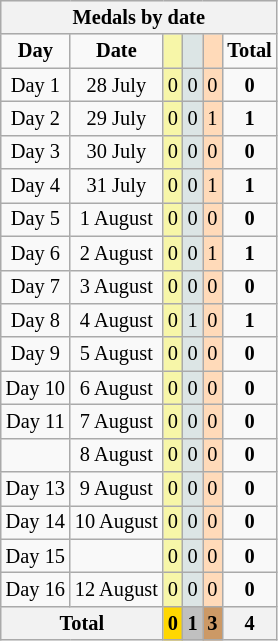<table class=wikitable style="font-size:85%">
<tr bgcolor=efefef>
<th colspan=6><strong>Medals by date</strong></th>
</tr>
<tr align=center>
<td><strong>Day</strong></td>
<td><strong>Date</strong></td>
<td bgcolor=#f7f6a8></td>
<td bgcolor=#dce5e5></td>
<td bgcolor=#ffdab9></td>
<td><strong>Total</strong></td>
</tr>
<tr align=center>
<td>Day 1</td>
<td>28 July</td>
<td bgcolor=F7F6A8>0</td>
<td bgcolor=DCE5E5>0</td>
<td bgcolor=FFDAB9>0</td>
<td><strong>0</strong></td>
</tr>
<tr align=center>
<td>Day 2</td>
<td>29 July</td>
<td bgcolor=F7F6A8>0</td>
<td bgcolor=DCE5E5>0</td>
<td bgcolor=FFDAB9>1</td>
<td><strong>1</strong></td>
</tr>
<tr align=center>
<td>Day 3</td>
<td>30 July</td>
<td bgcolor=F7F6A8>0</td>
<td bgcolor=DCE5E5>0</td>
<td bgcolor=FFDAB9>0</td>
<td><strong>0</strong></td>
</tr>
<tr align=center>
<td>Day 4</td>
<td>31 July</td>
<td bgcolor=F7F6A8>0</td>
<td bgcolor=DCE5E5>0</td>
<td bgcolor=FFDAB9>1</td>
<td><strong>1</strong></td>
</tr>
<tr align=center>
<td>Day 5</td>
<td>1 August</td>
<td bgcolor=F7F6A8>0</td>
<td bgcolor=DCE5E5>0</td>
<td bgcolor=FFDAB9>0</td>
<td><strong>0</strong></td>
</tr>
<tr align=center>
<td>Day 6</td>
<td>2 August</td>
<td bgcolor=F7F6A8>0</td>
<td bgcolor=DCE5E5>0</td>
<td bgcolor=FFDAB9>1</td>
<td><strong>1</strong></td>
</tr>
<tr align=center>
<td>Day 7</td>
<td>3 August</td>
<td bgcolor=F7F6A8>0</td>
<td bgcolor=DCE5E5>0</td>
<td bgcolor=FFDAB9>0</td>
<td><strong>0</strong></td>
</tr>
<tr align=center>
<td>Day 8</td>
<td>4 August</td>
<td bgcolor=F7F6A8>0</td>
<td bgcolor=DCE5E5>1</td>
<td bgcolor=FFDAB9>0</td>
<td><strong>1</strong></td>
</tr>
<tr align=center>
<td>Day 9</td>
<td>5 August</td>
<td bgcolor=F7F6A8>0</td>
<td bgcolor=DCE5E5>0</td>
<td bgcolor=FFDAB9>0</td>
<td><strong>0</strong></td>
</tr>
<tr align=center>
<td>Day 10</td>
<td>6 August</td>
<td bgcolor=F7F6A8>0</td>
<td bgcolor=DCE5E5>0</td>
<td bgcolor=FFDAB9>0</td>
<td><strong>0</strong></td>
</tr>
<tr align=center>
<td>Day 11</td>
<td>7 August</td>
<td bgcolor=F7F6A8>0</td>
<td bgcolor=DCE5E5>0</td>
<td bgcolor=FFDAB9>0</td>
<td><strong>0</strong></td>
</tr>
<tr align=center>
<td></td>
<td>8 August</td>
<td bgcolor=F7F6A8>0</td>
<td bgcolor=DCE5E5>0</td>
<td bgcolor=FFDAB9>0</td>
<td><strong>0</strong></td>
</tr>
<tr align=center>
<td>Day 13</td>
<td>9 August</td>
<td bgcolor=F7F6A8>0</td>
<td bgcolor=DCE5E5>0</td>
<td bgcolor=FFDAB9>0</td>
<td><strong>0</strong></td>
</tr>
<tr align=center>
<td>Day 14</td>
<td>10 August</td>
<td bgcolor=F7F6A8>0</td>
<td bgcolor=DCE5E5>0</td>
<td bgcolor=FFDAB9>0</td>
<td><strong>0</strong></td>
</tr>
<tr align=center>
<td>Day 15</td>
<td></td>
<td bgcolor=F7F6A8>0</td>
<td bgcolor=DCE5E5>0</td>
<td bgcolor=FFDAB9>0</td>
<td><strong>0</strong></td>
</tr>
<tr align=center>
<td>Day 16</td>
<td>12 August</td>
<td bgcolor=F7F6A8>0</td>
<td bgcolor=DCE5E5>0</td>
<td bgcolor=FFDAB9>0</td>
<td><strong>0</strong></td>
</tr>
<tr>
<th colspan=2><strong>Total</strong></th>
<th style="background:gold"><strong>0</strong></th>
<th style="background:silver"><strong>1</strong></th>
<th style="background:#c96"><strong>3</strong></th>
<th><strong>4</strong></th>
</tr>
</table>
